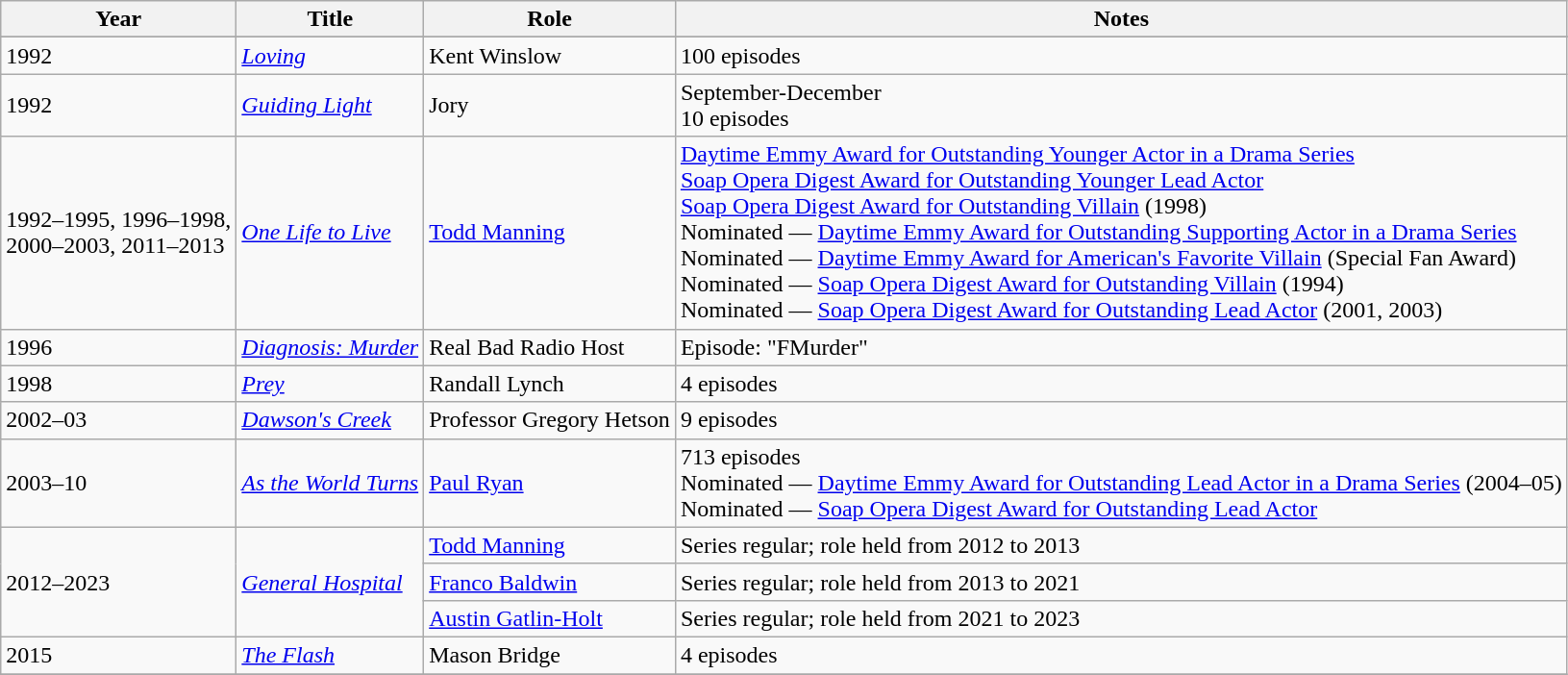<table class="wikitable sortable">
<tr>
<th>Year</th>
<th>Title</th>
<th>Role</th>
<th class="unsortable">Notes</th>
</tr>
<tr>
</tr>
<tr>
<td>1992</td>
<td><em><a href='#'>Loving</a></em></td>
<td>Kent Winslow</td>
<td>100 episodes</td>
</tr>
<tr>
<td>1992</td>
<td><em><a href='#'>Guiding Light</a></em></td>
<td>Jory</td>
<td>September-December<br>10 episodes</td>
</tr>
<tr>
<td>1992–1995, 1996–1998,<br>2000–2003, 2011–2013</td>
<td><em><a href='#'>One Life to Live</a></em></td>
<td><a href='#'>Todd Manning</a></td>
<td><a href='#'>Daytime Emmy Award for Outstanding Younger Actor in a Drama Series</a><br><a href='#'>Soap Opera Digest Award for Outstanding Younger Lead Actor</a><br><a href='#'>Soap Opera Digest Award for Outstanding Villain</a> (1998)<br>Nominated — <a href='#'>Daytime Emmy Award for Outstanding Supporting Actor in a Drama Series</a><br>Nominated — <a href='#'>Daytime Emmy Award for American's Favorite Villain</a> (Special Fan Award)<br>Nominated — <a href='#'>Soap Opera Digest Award for Outstanding Villain</a> (1994)<br>Nominated — <a href='#'>Soap Opera Digest Award for Outstanding Lead Actor</a> (2001, 2003)</td>
</tr>
<tr>
<td>1996</td>
<td><em><a href='#'>Diagnosis: Murder</a></em></td>
<td>Real Bad Radio Host</td>
<td>Episode: "FMurder"</td>
</tr>
<tr>
<td>1998</td>
<td><em><a href='#'>Prey</a></em></td>
<td>Randall Lynch</td>
<td>4 episodes</td>
</tr>
<tr>
<td>2002–03</td>
<td><em><a href='#'>Dawson's Creek</a></em></td>
<td>Professor Gregory Hetson</td>
<td>9 episodes</td>
</tr>
<tr>
<td>2003–10</td>
<td><em><a href='#'>As the World Turns</a></em></td>
<td><a href='#'>Paul Ryan</a></td>
<td>713 episodes<br>Nominated — <a href='#'>Daytime Emmy Award for Outstanding Lead Actor in a Drama Series</a> (2004–05)<br>Nominated — <a href='#'>Soap Opera Digest Award for Outstanding Lead Actor</a></td>
</tr>
<tr>
<td rowspan="3">2012–2023</td>
<td rowspan="3"><em><a href='#'>General Hospital</a></em></td>
<td><a href='#'>Todd Manning</a></td>
<td>Series regular; role held from 2012 to 2013</td>
</tr>
<tr>
<td><a href='#'>Franco Baldwin</a></td>
<td>Series regular; role held from 2013 to 2021</td>
</tr>
<tr>
<td><a href='#'>Austin Gatlin-Holt</a></td>
<td>Series regular; role held from 2021 to 2023</td>
</tr>
<tr>
<td>2015</td>
<td><em><a href='#'>The Flash</a></em></td>
<td>Mason Bridge</td>
<td>4 episodes</td>
</tr>
<tr>
</tr>
</table>
